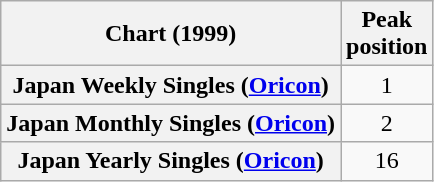<table class="wikitable sortable plainrowheaders" style="text-align:center;">
<tr>
<th scope="col">Chart (1999)</th>
<th scope="col">Peak<br>position</th>
</tr>
<tr>
<th scope="row">Japan Weekly Singles (<a href='#'>Oricon</a>)</th>
<td style="text-align:center;">1</td>
</tr>
<tr>
<th scope="row">Japan Monthly Singles (<a href='#'>Oricon</a>)</th>
<td style="text-align:center;">2</td>
</tr>
<tr>
<th scope="row">Japan Yearly Singles (<a href='#'>Oricon</a>)</th>
<td style="text-align:center;">16</td>
</tr>
</table>
